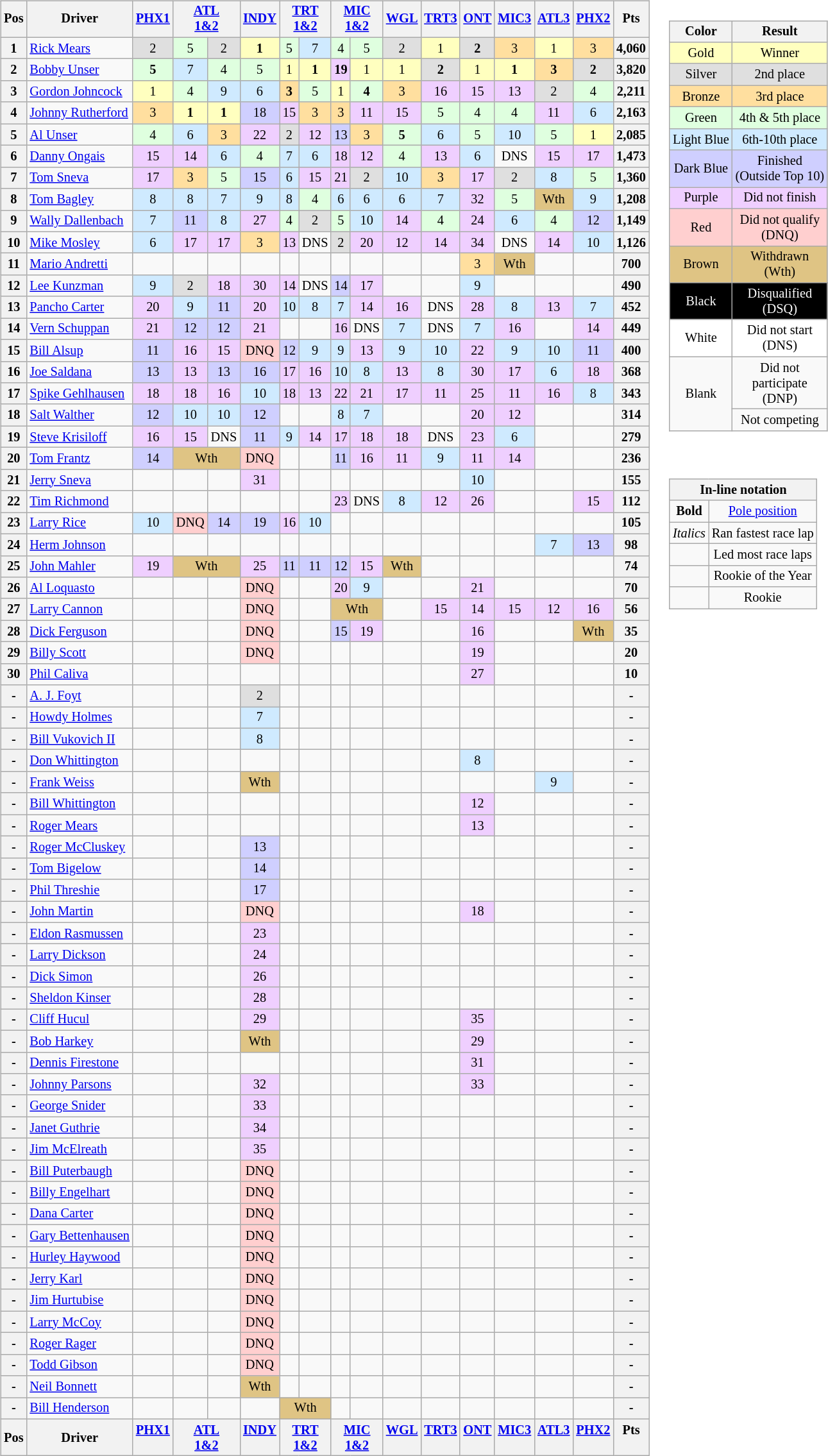<table>
<tr>
<td><br><table class="wikitable" style="font-size: 85%; text-align:center;">
<tr>
<th>Pos</th>
<th>Driver</th>
<th><a href='#'>PHX1</a> <br> </th>
<th colspan=2><a href='#'>ATL<br>1&2</a> <br> </th>
<th><a href='#'>INDY</a> <br> </th>
<th colspan=2><a href='#'>TRT<br>1&2</a> <br> </th>
<th colspan=2><a href='#'>MIC<br>1&2</a> <br> </th>
<th><a href='#'>WGL</a> <br> </th>
<th><a href='#'>TRT3</a> <br> </th>
<th><a href='#'>ONT</a> <br> </th>
<th><a href='#'>MIC3</a> <br> </th>
<th><a href='#'>ATL3</a> <br> </th>
<th><a href='#'>PHX2</a> <br> </th>
<th>Pts</th>
</tr>
<tr>
<th>1</th>
<td align="left"> <a href='#'>Rick Mears</a></td>
<td style="background:#DFDFDF;">2</td>
<td style="background:#dfffdf;">5</td>
<td style="background:#DFDFDF;">2</td>
<td style="background:#ffffbf;"><strong>1</strong></td>
<td style="background:#dfffdf;">5</td>
<td style="background:#CFEAFF;">7</td>
<td style="background:#dfffdf;">4</td>
<td style="background:#dfffdf;">5</td>
<td style="background:#DFDFDF;">2</td>
<td style="background:#ffffbf;">1</td>
<td style="background:#DFDFDF;"><strong>2</strong></td>
<td style="background:#ffdf9f;">3</td>
<td style="background:#ffffbf;">1</td>
<td style="background:#ffdf9f;">3</td>
<th align="left"><strong>4,060</strong></th>
</tr>
<tr>
<th>2</th>
<td align="left"> <a href='#'>Bobby Unser</a></td>
<td style="background:#dfffdf;"><strong>5</strong></td>
<td style="background:#CFEAFF;">7</td>
<td style="background:#dfffdf;">4</td>
<td style="background:#dfffdf;">5</td>
<td style="background:#ffffbf;">1</td>
<td style="background:#ffffbf;"><strong>1</strong></td>
<td style="background:#EFCFFF;"><strong>19</strong></td>
<td style="background:#ffffbf;">1</td>
<td style="background:#ffffbf;">1</td>
<td style="background:#DFDFDF;"><strong>2</strong></td>
<td style="background:#ffffbf;">1</td>
<td style="background:#ffffbf;"><strong>1</strong></td>
<td style="background:#ffdf9f;"><strong>3</strong></td>
<td style="background:#DFDFDF;"><strong>2</strong></td>
<th align="left"><strong>3,820</strong></th>
</tr>
<tr>
<th>3</th>
<td align="left"> <a href='#'>Gordon Johncock</a></td>
<td style="background:#ffffbf;">1</td>
<td style="background:#dfffdf;">4</td>
<td style="background:#CFEAFF;">9</td>
<td style="background:#CFEAFF;">6</td>
<td style="background:#ffdf9f;"><strong>3</strong></td>
<td style="background:#dfffdf;">5</td>
<td style="background:#ffffbf;">1</td>
<td style="background:#dfffdf;"><strong>4</strong></td>
<td style="background:#ffdf9f;">3</td>
<td style="background:#EFCFFF;">16</td>
<td style="background:#EFCFFF;">15</td>
<td style="background:#EFCFFF;">13</td>
<td style="background:#DFDFDF;">2</td>
<td style="background:#dfffdf;">4</td>
<th align="left"><strong>2,211</strong></th>
</tr>
<tr>
<th>4</th>
<td align="left"> <a href='#'>Johnny Rutherford</a></td>
<td style="background:#ffdf9f;">3</td>
<td style="background:#ffffbf;"><strong>1</strong></td>
<td style="background:#ffffbf;"><strong>1</strong></td>
<td style="background:#CFCFFF;">18</td>
<td style="background:#EFCFFF;">15</td>
<td style="background:#ffdf9f;">3</td>
<td style="background:#ffdf9f;">3</td>
<td style="background:#EFCFFF;">11</td>
<td style="background:#EFCFFF;">15</td>
<td style="background:#dfffdf;">5</td>
<td style="background:#dfffdf;">4</td>
<td style="background:#dfffdf;">4</td>
<td style="background:#EFCFFF;">11</td>
<td style="background:#CFEAFF;">6</td>
<th align="left"><strong>2,163</strong></th>
</tr>
<tr>
<th>5</th>
<td align="left"> <a href='#'>Al Unser</a></td>
<td style="background:#dfffdf;">4</td>
<td style="background:#CFEAFF;">6</td>
<td style="background:#ffdf9f;">3</td>
<td style="background:#EFCFFF;">22</td>
<td style="background:#DFDFDF;">2</td>
<td style="background:#EFCFFF;">12</td>
<td style="background:#CFCFFF;">13</td>
<td style="background:#ffdf9f;">3</td>
<td style="background:#dfffdf;"><strong>5</strong></td>
<td style="background:#CFEAFF;">6</td>
<td style="background:#dfffdf;">5</td>
<td style="background:#CFEAFF;">10</td>
<td style="background:#dfffdf;">5</td>
<td style="background:#ffffbf;">1</td>
<th align="left"><strong>2,085</strong></th>
</tr>
<tr>
<th>6</th>
<td align="left"> <a href='#'>Danny Ongais</a></td>
<td style="background:#EFCFFF;">15</td>
<td style="background:#EFCFFF;">14</td>
<td style="background:#CFEAFF;">6</td>
<td style="background:#dfffdf;">4</td>
<td style="background:#CFEAFF;">7</td>
<td style="background:#CFEAFF;">6</td>
<td style="background:#EFCFFF;">18</td>
<td style="background:#EFCFFF;">12</td>
<td style="background:#dfffdf;">4</td>
<td style="background:#EFCFFF;">13</td>
<td style="background:#CFEAFF;">6</td>
<td>DNS</td>
<td style="background:#EFCFFF;">15</td>
<td style="background:#EFCFFF;">17</td>
<th align="left"><strong>1,473</strong></th>
</tr>
<tr>
<th>7</th>
<td align="left"> <a href='#'>Tom Sneva</a></td>
<td style="background:#EFCFFF;">17</td>
<td style="background:#ffdf9f;">3</td>
<td style="background:#dfffdf;">5</td>
<td style="background:#CFCFFF;">15</td>
<td style="background:#CFEAFF;">6</td>
<td style="background:#EFCFFF;">15</td>
<td style="background:#EFCFFF;">21</td>
<td style="background:#DFDFDF;">2</td>
<td style="background:#CFEAFF;">10</td>
<td style="background:#ffdf9f;">3</td>
<td style="background:#EFCFFF;">17</td>
<td style="background:#DFDFDF;">2</td>
<td style="background:#CFEAFF;">8</td>
<td style="background:#dfffdf;">5</td>
<th align="left"><strong>1,360</strong></th>
</tr>
<tr>
<th>8</th>
<td align="left"> <a href='#'>Tom Bagley</a></td>
<td style="background:#CFEAFF;">8</td>
<td style="background:#CFEAFF;">8</td>
<td style="background:#CFEAFF;">7</td>
<td style="background:#CFEAFF;">9</td>
<td style="background:#CFEAFF;">8</td>
<td style="background:#dfffdf;">4</td>
<td style="background:#CFEAFF;">6</td>
<td style="background:#CFEAFF;">6</td>
<td style="background:#CFEAFF;">6</td>
<td style="background:#CFEAFF;">7</td>
<td style="background:#EFCFFF;">32</td>
<td style="background:#dfffdf;">5</td>
<td style="background:#DFC484;">Wth</td>
<td style="background:#CFEAFF;">9</td>
<th align="left"><strong>1,208</strong></th>
</tr>
<tr>
<th>9</th>
<td align="left"> <a href='#'>Wally Dallenbach</a></td>
<td style="background:#CFEAFF;">7</td>
<td style="background:#CFCFFF;">11</td>
<td style="background:#CFEAFF;">8</td>
<td style="background:#EFCFFF;">27</td>
<td style="background:#dfffdf;">4</td>
<td style="background:#DFDFDF;">2</td>
<td style="background:#dfffdf;">5</td>
<td style="background:#CFEAFF;">10</td>
<td style="background:#EFCFFF;">14</td>
<td style="background:#dfffdf;">4</td>
<td style="background:#EFCFFF;">24</td>
<td style="background:#CFEAFF;">6</td>
<td style="background:#dfffdf;">4</td>
<td style="background:#CFCFFF;">12</td>
<th align="left"><strong>1,149</strong></th>
</tr>
<tr>
<th>10</th>
<td align="left"> <a href='#'>Mike Mosley</a></td>
<td style="background:#CFEAFF;">6</td>
<td style="background:#EFCFFF;">17</td>
<td style="background:#EFCFFF;">17</td>
<td style="background:#ffdf9f;">3</td>
<td style="background:#EFCFFF;">13</td>
<td>DNS</td>
<td style="background:#DFDFDF;">2</td>
<td style="background:#EFCFFF;">20</td>
<td style="background:#EFCFFF;">12</td>
<td style="background:#EFCFFF;">14</td>
<td style="background:#EFCFFF;">34</td>
<td>DNS</td>
<td style="background:#EFCFFF;">14</td>
<td style="background:#CFEAFF;">10</td>
<th align="left"><strong>1,126</strong></th>
</tr>
<tr>
<th>11</th>
<td align="left"> <a href='#'>Mario Andretti</a></td>
<td></td>
<td></td>
<td></td>
<td></td>
<td></td>
<td></td>
<td></td>
<td></td>
<td></td>
<td></td>
<td style="background:#ffdf9f;">3</td>
<td style="background:#DFC484;">Wth</td>
<td></td>
<td></td>
<th align="left"><strong>700</strong></th>
</tr>
<tr>
<th>12</th>
<td align="left"> <a href='#'>Lee Kunzman</a></td>
<td style="background:#CFEAFF;">9</td>
<td style="background:#DFDFDF;">2</td>
<td style="background:#EFCFFF;">18</td>
<td style="background:#EFCFFF;">30</td>
<td style="background:#EFCFFF;">14</td>
<td>DNS</td>
<td style="background:#CFCFFF;">14</td>
<td style="background:#EFCFFF;">17</td>
<td></td>
<td></td>
<td style="background:#CFEAFF;">9</td>
<td></td>
<td></td>
<td></td>
<th align="left"><strong>490</strong></th>
</tr>
<tr>
<th>13</th>
<td align="left"> <a href='#'>Pancho Carter</a></td>
<td style="background:#EFCFFF;">20</td>
<td style="background:#CFEAFF;">9</td>
<td style="background:#CFCFFF;">11</td>
<td style="background:#EFCFFF;">20</td>
<td style="background:#CFEAFF;">10</td>
<td style="background:#CFEAFF;">8</td>
<td style="background:#CFEAFF;">7</td>
<td style="background:#EFCFFF;">14</td>
<td style="background:#EFCFFF;">16</td>
<td>DNS</td>
<td style="background:#EFCFFF;">28</td>
<td style="background:#CFEAFF;">8</td>
<td style="background:#EFCFFF;">13</td>
<td style="background:#CFEAFF;">7</td>
<th align="left"><strong>452</strong></th>
</tr>
<tr>
<th>14</th>
<td align="left"> <a href='#'>Vern Schuppan</a></td>
<td style="background:#EFCFFF;">21</td>
<td style="background:#CFCFFF;">12</td>
<td style="background:#CFCFFF;">12</td>
<td style="background:#EFCFFF;">21</td>
<td></td>
<td></td>
<td style="background:#EFCFFF;">16</td>
<td>DNS</td>
<td style="background:#CFEAFF;">7</td>
<td>DNS</td>
<td style="background:#CFEAFF;">7</td>
<td style="background:#EFCFFF;">16</td>
<td></td>
<td style="background:#EFCFFF;">14</td>
<th align="left"><strong>449</strong></th>
</tr>
<tr>
<th>15</th>
<td align="left"> <a href='#'>Bill Alsup</a> </td>
<td style="background:#CFCFFF;">11</td>
<td style="background:#EFCFFF;">16</td>
<td style="background:#EFCFFF;">15</td>
<td style="background:#ffcfcf;">DNQ</td>
<td style="background:#CFCFFF;">12</td>
<td style="background:#CFEAFF;">9</td>
<td style="background:#CFEAFF;">9</td>
<td style="background:#EFCFFF;">13</td>
<td style="background:#CFEAFF;">9</td>
<td style="background:#CFEAFF;">10</td>
<td style="background:#EFCFFF;">22</td>
<td style="background:#CFEAFF;">9</td>
<td style="background:#CFEAFF;">10</td>
<td style="background:#CFCFFF;">11</td>
<th align="left"><strong>400</strong></th>
</tr>
<tr>
<th>16</th>
<td align="left"> <a href='#'>Joe Saldana</a></td>
<td style="background:#CFCFFF;">13</td>
<td style="background:#EFCFFF;">13</td>
<td style="background:#CFCFFF;">13</td>
<td style="background:#CFCFFF;">16</td>
<td style="background:#EFCFFF;">17</td>
<td style="background:#EFCFFF;">16</td>
<td style="background:#CFEAFF;">10</td>
<td style="background:#CFEAFF;">8</td>
<td style="background:#EFCFFF;">13</td>
<td style="background:#CFEAFF;">8</td>
<td style="background:#EFCFFF;">30</td>
<td style="background:#EFCFFF;">17</td>
<td style="background:#CFEAFF;">6</td>
<td style="background:#EFCFFF;">18</td>
<th align="left"><strong>368</strong></th>
</tr>
<tr>
<th>17</th>
<td align="left"> <a href='#'>Spike Gehlhausen</a></td>
<td style="background:#EFCFFF;">18</td>
<td style="background:#EFCFFF;">18</td>
<td style="background:#EFCFFF;">16</td>
<td style="background:#CFEAFF;">10</td>
<td style="background:#EFCFFF;">18</td>
<td style="background:#EFCFFF;">13</td>
<td style="background:#EFCFFF;">22</td>
<td style="background:#EFCFFF;">21</td>
<td style="background:#EFCFFF;">17</td>
<td style="background:#EFCFFF;">11</td>
<td style="background:#EFCFFF;">25</td>
<td style="background:#EFCFFF;">11</td>
<td style="background:#EFCFFF;">16</td>
<td style="background:#CFEAFF;">8</td>
<th align="left"><strong>343</strong></th>
</tr>
<tr>
<th>18</th>
<td align="left"> <a href='#'>Salt Walther</a></td>
<td style="background:#CFCFFF;">12</td>
<td style="background:#CFEAFF;">10</td>
<td style="background:#CFEAFF;">10</td>
<td style="background:#CFCFFF;">12</td>
<td></td>
<td></td>
<td style="background:#CFEAFF;">8</td>
<td style="background:#CFEAFF;">7</td>
<td></td>
<td></td>
<td style="background:#EFCFFF;">20</td>
<td style="background:#EFCFFF;">12</td>
<td></td>
<td></td>
<th align="left"><strong>314</strong></th>
</tr>
<tr>
<th>19</th>
<td align="left"> <a href='#'>Steve Krisiloff</a></td>
<td style="background:#EFCFFF;">16</td>
<td style="background:#EFCFFF;">15</td>
<td>DNS</td>
<td style="background:#CFCFFF;">11</td>
<td style="background:#CFEAFF;">9</td>
<td style="background:#EFCFFF;">14</td>
<td style="background:#EFCFFF;">17</td>
<td style="background:#EFCFFF;">18</td>
<td style="background:#EFCFFF;">18</td>
<td>DNS</td>
<td style="background:#EFCFFF;">23</td>
<td style="background:#CFEAFF;">6</td>
<td></td>
<td></td>
<th align="left"><strong>279</strong></th>
</tr>
<tr>
<th>20</th>
<td align="left"> <a href='#'>Tom Frantz</a></td>
<td style="background:#CFCFFF;">14</td>
<td colspan="2" style="background:#DFC484;">Wth</td>
<td style="background:#ffcfcf;">DNQ</td>
<td></td>
<td></td>
<td style="background:#CFCFFF;">11</td>
<td style="background:#EFCFFF;">16</td>
<td style="background:#EFCFFF;">11</td>
<td style="background:#CFEAFF;">9</td>
<td style="background:#EFCFFF;">11</td>
<td style="background:#EFCFFF;">14</td>
<td></td>
<td></td>
<th align="left"><strong>236</strong></th>
</tr>
<tr>
<th>21</th>
<td align="left"> <a href='#'>Jerry Sneva</a></td>
<td></td>
<td></td>
<td></td>
<td style="background:#EFCFFF;">31</td>
<td></td>
<td></td>
<td></td>
<td></td>
<td></td>
<td></td>
<td style="background:#CFEAFF;">10</td>
<td></td>
<td></td>
<td></td>
<th align="left"><strong>155</strong></th>
</tr>
<tr>
<th>22</th>
<td align="left"> <a href='#'>Tim Richmond</a> </td>
<td></td>
<td></td>
<td></td>
<td></td>
<td></td>
<td></td>
<td style="background:#EFCFFF;">23</td>
<td>DNS</td>
<td style="background:#CFEAFF;">8</td>
<td style="background:#EFCFFF;">12</td>
<td style="background:#EFCFFF;">26</td>
<td></td>
<td></td>
<td style="background:#EFCFFF;">15</td>
<th align="left"><strong>112</strong></th>
</tr>
<tr>
<th>23</th>
<td align="left"> <a href='#'>Larry Rice</a></td>
<td style="background:#CFEAFF;">10</td>
<td style="background:#ffcfcf;">DNQ</td>
<td style="background:#CFCFFF;">14</td>
<td style="background:#CFCFFF;">19</td>
<td style="background:#EFCFFF;">16</td>
<td style="background:#CFEAFF;">10</td>
<td></td>
<td></td>
<td></td>
<td></td>
<td></td>
<td></td>
<td></td>
<td></td>
<th align="left"><strong>105</strong></th>
</tr>
<tr>
<th>24</th>
<td align="left"> <a href='#'>Herm Johnson</a></td>
<td></td>
<td></td>
<td></td>
<td></td>
<td></td>
<td></td>
<td></td>
<td></td>
<td></td>
<td></td>
<td></td>
<td></td>
<td style="background:#CFEAFF;">7</td>
<td style="background:#CFCFFF;">13</td>
<th align="left"><strong>98</strong></th>
</tr>
<tr>
<th>25</th>
<td align="left"> <a href='#'>John Mahler</a></td>
<td style="background:#EFCFFF;">19</td>
<td colspan="2" style="background:#DFC484;">Wth</td>
<td style="background:#EFCFFF;">25</td>
<td style="background:#CFCFFF;">11</td>
<td style="background:#CFCFFF;">11</td>
<td style="background:#CFCFFF;">12</td>
<td style="background:#EFCFFF;">15</td>
<td style="background:#DFC484;">Wth</td>
<td></td>
<td></td>
<td></td>
<td></td>
<td></td>
<th align="left"><strong>74</strong></th>
</tr>
<tr>
<th>26</th>
<td align="left"> <a href='#'>Al Loquasto</a></td>
<td></td>
<td></td>
<td></td>
<td style="background:#ffcfcf;">DNQ</td>
<td></td>
<td></td>
<td style="background:#EFCFFF;">20</td>
<td style="background:#CFEAFF;">9</td>
<td></td>
<td></td>
<td style="background:#EFCFFF;">21</td>
<td></td>
<td></td>
<td></td>
<th align="left"><strong>70</strong></th>
</tr>
<tr>
<th>27</th>
<td align="left"> <a href='#'>Larry Cannon</a></td>
<td></td>
<td></td>
<td></td>
<td style="background:#ffcfcf;">DNQ</td>
<td></td>
<td></td>
<td colspan="2" style="background:#DFC484;">Wth</td>
<td></td>
<td style="background:#EFCFFF;">15</td>
<td style="background:#EFCFFF;">14</td>
<td style="background:#EFCFFF;">15</td>
<td style="background:#EFCFFF;">12</td>
<td style="background:#EFCFFF;">16</td>
<th align="left"><strong>56</strong></th>
</tr>
<tr>
<th>28</th>
<td align="left"> <a href='#'>Dick Ferguson</a></td>
<td></td>
<td></td>
<td></td>
<td style="background:#ffcfcf;">DNQ</td>
<td></td>
<td></td>
<td style="background:#CFCFFF;">15</td>
<td style="background:#EFCFFF;">19</td>
<td></td>
<td></td>
<td style="background:#EFCFFF;">16</td>
<td></td>
<td></td>
<td style="background:#DFC484;">Wth</td>
<th align="left"><strong>35</strong></th>
</tr>
<tr>
<th>29</th>
<td align="left"> <a href='#'>Billy Scott</a></td>
<td></td>
<td></td>
<td></td>
<td style="background:#ffcfcf;">DNQ</td>
<td></td>
<td></td>
<td></td>
<td></td>
<td></td>
<td></td>
<td style="background:#EFCFFF;">19</td>
<td></td>
<td></td>
<td></td>
<th align="left"><strong>20</strong></th>
</tr>
<tr>
<th>30</th>
<td align="left"> <a href='#'>Phil Caliva</a> </td>
<td></td>
<td></td>
<td></td>
<td></td>
<td></td>
<td></td>
<td></td>
<td></td>
<td></td>
<td></td>
<td style="background:#EFCFFF;">27</td>
<td></td>
<td></td>
<td></td>
<th align="left"><strong>10</strong></th>
</tr>
<tr>
<th>-</th>
<td align="left"> <a href='#'>A. J. Foyt</a></td>
<td></td>
<td></td>
<td></td>
<td style="background:#DFDFDF;">2</td>
<td></td>
<td></td>
<td></td>
<td></td>
<td></td>
<td></td>
<td></td>
<td></td>
<td></td>
<td></td>
<th align="left"><strong>-</strong></th>
</tr>
<tr>
<th>-</th>
<td align="left"> <a href='#'>Howdy Holmes</a> </td>
<td></td>
<td></td>
<td></td>
<td style="background:#CFEAFF;">7</td>
<td></td>
<td></td>
<td></td>
<td></td>
<td></td>
<td></td>
<td></td>
<td></td>
<td></td>
<td></td>
<th align="left"><strong>-</strong></th>
</tr>
<tr>
<th>-</th>
<td align="left"> <a href='#'>Bill Vukovich II</a></td>
<td></td>
<td></td>
<td></td>
<td style="background:#CFEAFF;">8</td>
<td></td>
<td></td>
<td></td>
<td></td>
<td></td>
<td></td>
<td></td>
<td></td>
<td></td>
<td></td>
<th align="left"><strong>-</strong></th>
</tr>
<tr>
<th>-</th>
<td align="left"> <a href='#'>Don Whittington</a> </td>
<td></td>
<td></td>
<td></td>
<td></td>
<td></td>
<td></td>
<td></td>
<td></td>
<td></td>
<td></td>
<td style="background:#CFEAFF;">8</td>
<td></td>
<td></td>
<td></td>
<th align="left"><strong>-</strong></th>
</tr>
<tr>
<th>-</th>
<td align="left"> <a href='#'>Frank Weiss</a></td>
<td></td>
<td></td>
<td></td>
<td style="background:#DFC484;">Wth</td>
<td></td>
<td></td>
<td></td>
<td></td>
<td></td>
<td></td>
<td></td>
<td></td>
<td style="background:#CFEAFF;">9</td>
<td></td>
<th align="left"><strong>-</strong></th>
</tr>
<tr>
<th>-</th>
<td align="left"> <a href='#'>Bill Whittington</a> </td>
<td></td>
<td></td>
<td></td>
<td></td>
<td></td>
<td></td>
<td></td>
<td></td>
<td></td>
<td></td>
<td style="background:#EFCFFF;">12</td>
<td></td>
<td></td>
<td></td>
<th align="left"><strong>-</strong></th>
</tr>
<tr>
<th>-</th>
<td align="left"> <a href='#'>Roger Mears</a></td>
<td></td>
<td></td>
<td></td>
<td></td>
<td></td>
<td></td>
<td></td>
<td></td>
<td></td>
<td></td>
<td style="background:#EFCFFF;">13</td>
<td></td>
<td></td>
<td></td>
<th align="left"><strong>-</strong></th>
</tr>
<tr>
<th>-</th>
<td align="left"> <a href='#'>Roger McCluskey</a></td>
<td></td>
<td></td>
<td></td>
<td style="background:#CFCFFF;">13</td>
<td></td>
<td></td>
<td></td>
<td></td>
<td></td>
<td></td>
<td></td>
<td></td>
<td></td>
<td></td>
<th align="left"><strong>-</strong></th>
</tr>
<tr>
<th>-</th>
<td align="left"> <a href='#'>Tom Bigelow</a></td>
<td></td>
<td></td>
<td></td>
<td style="background:#CFCFFF;">14</td>
<td></td>
<td></td>
<td></td>
<td></td>
<td></td>
<td></td>
<td></td>
<td></td>
<td></td>
<td></td>
<th align="left"><strong>-</strong></th>
</tr>
<tr>
<th>-</th>
<td align="left"> <a href='#'>Phil Threshie</a></td>
<td></td>
<td></td>
<td></td>
<td style="background:#CFCFFF;">17</td>
<td></td>
<td></td>
<td></td>
<td></td>
<td></td>
<td></td>
<td></td>
<td></td>
<td></td>
<td></td>
<th align="left"><strong>-</strong></th>
</tr>
<tr>
<th>-</th>
<td align="left"> <a href='#'>John Martin</a></td>
<td></td>
<td></td>
<td></td>
<td style="background:#ffcfcf;">DNQ</td>
<td></td>
<td></td>
<td></td>
<td></td>
<td></td>
<td></td>
<td style="background:#EFCFFF;">18</td>
<td></td>
<td></td>
<td></td>
<th align="left"><strong>-</strong></th>
</tr>
<tr>
<th>-</th>
<td align="left"> <a href='#'>Eldon Rasmussen</a></td>
<td></td>
<td></td>
<td></td>
<td style="background:#EFCFFF;">23</td>
<td></td>
<td></td>
<td></td>
<td></td>
<td></td>
<td></td>
<td></td>
<td></td>
<td></td>
<td></td>
<th align="left"><strong>-</strong></th>
</tr>
<tr>
<th>-</th>
<td align="left"> <a href='#'>Larry Dickson</a></td>
<td></td>
<td></td>
<td></td>
<td style="background:#EFCFFF;">24</td>
<td></td>
<td></td>
<td></td>
<td></td>
<td></td>
<td></td>
<td></td>
<td></td>
<td></td>
<td></td>
<th align="left"><strong>-</strong></th>
</tr>
<tr>
<th>-</th>
<td align="left"> <a href='#'>Dick Simon</a></td>
<td></td>
<td></td>
<td></td>
<td style="background:#EFCFFF;">26</td>
<td></td>
<td></td>
<td></td>
<td></td>
<td></td>
<td></td>
<td></td>
<td></td>
<td></td>
<td></td>
<th align="left"><strong>-</strong></th>
</tr>
<tr>
<th>-</th>
<td align="left"> <a href='#'>Sheldon Kinser</a></td>
<td></td>
<td></td>
<td></td>
<td style="background:#EFCFFF;">28</td>
<td></td>
<td></td>
<td></td>
<td></td>
<td></td>
<td></td>
<td></td>
<td></td>
<td></td>
<td></td>
<th align="left"><strong>-</strong></th>
</tr>
<tr>
<th>-</th>
<td align="left"> <a href='#'>Cliff Hucul</a></td>
<td></td>
<td></td>
<td></td>
<td style="background:#EFCFFF;">29</td>
<td></td>
<td></td>
<td></td>
<td></td>
<td></td>
<td></td>
<td style="background:#EFCFFF;">35</td>
<td></td>
<td></td>
<td></td>
<th align="left"><strong>-</strong></th>
</tr>
<tr>
<th>-</th>
<td align="left"> <a href='#'>Bob Harkey</a></td>
<td></td>
<td></td>
<td></td>
<td style="background:#DFC484;">Wth</td>
<td></td>
<td></td>
<td></td>
<td></td>
<td></td>
<td></td>
<td style="background:#EFCFFF;">29</td>
<td></td>
<td></td>
<td></td>
<th align="left"><strong>-</strong></th>
</tr>
<tr>
<th>-</th>
<td align="left"> <a href='#'>Dennis Firestone</a> </td>
<td></td>
<td></td>
<td></td>
<td></td>
<td></td>
<td></td>
<td></td>
<td></td>
<td></td>
<td></td>
<td style="background:#EFCFFF;">31</td>
<td></td>
<td></td>
<td></td>
<th align="left"><strong>-</strong></th>
</tr>
<tr>
<th>-</th>
<td align="left"> <a href='#'>Johnny Parsons</a></td>
<td></td>
<td></td>
<td></td>
<td style="background:#EFCFFF;">32</td>
<td></td>
<td></td>
<td></td>
<td></td>
<td></td>
<td></td>
<td style="background:#EFCFFF;">33</td>
<td></td>
<td></td>
<td></td>
<th align="left"><strong>-</strong></th>
</tr>
<tr>
<th>-</th>
<td align="left"> <a href='#'>George Snider</a></td>
<td></td>
<td></td>
<td></td>
<td style="background:#EFCFFF;">33</td>
<td></td>
<td></td>
<td></td>
<td></td>
<td></td>
<td></td>
<td></td>
<td></td>
<td></td>
<td></td>
<th align="left"><strong>-</strong></th>
</tr>
<tr>
<th>-</th>
<td align="left"> <a href='#'>Janet Guthrie</a></td>
<td></td>
<td></td>
<td></td>
<td style="background:#EFCFFF;">34</td>
<td></td>
<td></td>
<td></td>
<td></td>
<td></td>
<td></td>
<td></td>
<td></td>
<td></td>
<td></td>
<th align="left"><strong>-</strong></th>
</tr>
<tr>
<th>-</th>
<td align="left"> <a href='#'>Jim McElreath</a></td>
<td></td>
<td></td>
<td></td>
<td style="background:#EFCFFF;">35</td>
<td></td>
<td></td>
<td></td>
<td></td>
<td></td>
<td></td>
<td></td>
<td></td>
<td></td>
<td></td>
<th align="left"><strong>-</strong></th>
</tr>
<tr>
<th>-</th>
<td align="left"> <a href='#'>Bill Puterbaugh</a></td>
<td></td>
<td></td>
<td></td>
<td style="background:#ffcfcf;">DNQ</td>
<td></td>
<td></td>
<td></td>
<td></td>
<td></td>
<td></td>
<td></td>
<td></td>
<td></td>
<td></td>
<th align="left"><strong>-</strong></th>
</tr>
<tr>
<th>-</th>
<td align="left"> <a href='#'>Billy Engelhart</a></td>
<td></td>
<td></td>
<td></td>
<td style="background:#ffcfcf;">DNQ</td>
<td></td>
<td></td>
<td></td>
<td></td>
<td></td>
<td></td>
<td></td>
<td></td>
<td></td>
<td></td>
<th align="left"><strong>-</strong></th>
</tr>
<tr>
<th>-</th>
<td align="left"> <a href='#'>Dana Carter</a></td>
<td></td>
<td></td>
<td></td>
<td style="background:#ffcfcf;">DNQ</td>
<td></td>
<td></td>
<td></td>
<td></td>
<td></td>
<td></td>
<td></td>
<td></td>
<td></td>
<td></td>
<th align="left"><strong>-</strong></th>
</tr>
<tr>
<th>-</th>
<td align="left"> <a href='#'>Gary Bettenhausen</a></td>
<td></td>
<td></td>
<td></td>
<td style="background:#ffcfcf;">DNQ</td>
<td></td>
<td></td>
<td></td>
<td></td>
<td></td>
<td></td>
<td></td>
<td></td>
<td></td>
<td></td>
<th align="left"><strong>-</strong></th>
</tr>
<tr>
<th>-</th>
<td align="left"> <a href='#'>Hurley Haywood</a></td>
<td></td>
<td></td>
<td></td>
<td style="background:#ffcfcf;">DNQ</td>
<td></td>
<td></td>
<td></td>
<td></td>
<td></td>
<td></td>
<td></td>
<td></td>
<td></td>
<td></td>
<th align="left"><strong>-</strong></th>
</tr>
<tr>
<th>-</th>
<td align="left"> <a href='#'>Jerry Karl</a></td>
<td></td>
<td></td>
<td></td>
<td style="background:#ffcfcf;">DNQ</td>
<td></td>
<td></td>
<td></td>
<td></td>
<td></td>
<td></td>
<td></td>
<td></td>
<td></td>
<td></td>
<th align="left"><strong>-</strong></th>
</tr>
<tr>
<th>-</th>
<td align="left"> <a href='#'>Jim Hurtubise</a></td>
<td></td>
<td></td>
<td></td>
<td style="background:#ffcfcf;">DNQ</td>
<td></td>
<td></td>
<td></td>
<td></td>
<td></td>
<td></td>
<td></td>
<td></td>
<td></td>
<td></td>
<th align="left"><strong>-</strong></th>
</tr>
<tr>
<th>-</th>
<td align="left"> <a href='#'>Larry McCoy</a></td>
<td></td>
<td></td>
<td></td>
<td style="background:#ffcfcf;">DNQ</td>
<td></td>
<td></td>
<td></td>
<td></td>
<td></td>
<td></td>
<td></td>
<td></td>
<td></td>
<td></td>
<th align="left"><strong>-</strong></th>
</tr>
<tr>
<th>-</th>
<td align="left"> <a href='#'>Roger Rager</a></td>
<td></td>
<td></td>
<td></td>
<td style="background:#ffcfcf;">DNQ</td>
<td></td>
<td></td>
<td></td>
<td></td>
<td></td>
<td></td>
<td></td>
<td></td>
<td></td>
<td></td>
<th align="left"><strong>-</strong></th>
</tr>
<tr>
<th>-</th>
<td align="left"> <a href='#'>Todd Gibson</a></td>
<td></td>
<td></td>
<td></td>
<td style="background:#ffcfcf;">DNQ</td>
<td></td>
<td></td>
<td></td>
<td></td>
<td></td>
<td></td>
<td></td>
<td></td>
<td></td>
<td></td>
<th align="left"><strong>-</strong></th>
</tr>
<tr>
<th>-</th>
<td align="left"> <a href='#'>Neil Bonnett</a></td>
<td></td>
<td></td>
<td></td>
<td style="background:#DFC484;">Wth</td>
<td></td>
<td></td>
<td></td>
<td></td>
<td></td>
<td></td>
<td></td>
<td></td>
<td></td>
<td></td>
<th align="left"><strong>-</strong></th>
</tr>
<tr>
<th>-</th>
<td align="left"> <a href='#'>Bill Henderson</a></td>
<td></td>
<td></td>
<td></td>
<td></td>
<td colspan="2" style="background:#DFC484;">Wth</td>
<td></td>
<td></td>
<td></td>
<td></td>
<td></td>
<td></td>
<td></td>
<td></td>
<th align="left"><strong>-</strong></th>
</tr>
<tr style="background: #f9f9f9;" valign="top">
<th valign="middle">Pos</th>
<th valign="middle">Driver</th>
<th><a href='#'>PHX1</a> <br> </th>
<th colspan=2><a href='#'>ATL<br>1&2</a> <br> </th>
<th><a href='#'>INDY</a> <br> </th>
<th colspan=2><a href='#'>TRT<br>1&2</a> <br> </th>
<th colspan=2><a href='#'>MIC<br>1&2</a> <br> </th>
<th><a href='#'>WGL</a> <br> </th>
<th><a href='#'>TRT3</a> <br> </th>
<th><a href='#'>ONT</a> <br> </th>
<th><a href='#'>MIC3</a> <br> </th>
<th><a href='#'>ATL3</a> <br> </th>
<th><a href='#'>PHX2</a> <br> </th>
<th>Pts</th>
</tr>
</table>
</td>
<td valign="top"><br><table>
<tr>
<td><br><table style="margin-right:0; font-size:85%; text-align:center;" class="wikitable">
<tr>
<th>Color</th>
<th>Result</th>
</tr>
<tr style="background:#FFFFBF;">
<td>Gold</td>
<td>Winner</td>
</tr>
<tr style="background:#DFDFDF;">
<td>Silver</td>
<td>2nd place</td>
</tr>
<tr style="background:#FFDF9F;">
<td>Bronze</td>
<td>3rd place</td>
</tr>
<tr style="background:#DFFFDF;">
<td>Green</td>
<td>4th & 5th place</td>
</tr>
<tr style="background:#CFEAFF;">
<td>Light Blue</td>
<td>6th-10th place</td>
</tr>
<tr style="background:#CFCFFF;">
<td>Dark Blue</td>
<td>Finished<br>(Outside Top 10)</td>
</tr>
<tr style="background:#EFCFFF;">
<td>Purple</td>
<td>Did not finish</td>
</tr>
<tr style="background:#FFCFCF;">
<td>Red</td>
<td>Did not qualify<br>(DNQ)</td>
</tr>
<tr style="background:#DFC484;">
<td>Brown</td>
<td>Withdrawn<br>(Wth)</td>
</tr>
<tr style="background:#000000; color:white">
<td>Black</td>
<td>Disqualified<br>(DSQ)</td>
</tr>
<tr style="background:#FFFFFF;">
<td rowspan="1">White</td>
<td>Did not start<br>(DNS)</td>
</tr>
<tr>
<td rowspan="2">Blank</td>
<td>Did not<br>participate<br>(DNP)</td>
</tr>
<tr>
<td>Not competing</td>
</tr>
</table>
</td>
</tr>
<tr>
<td><br><table style="margin-right:0; font-size:85%; text-align:center;" class="wikitable">
<tr>
<th align=center colspan=2><strong>In-line notation</strong></th>
</tr>
<tr>
<td align=center><strong>Bold</strong></td>
<td align=center><a href='#'>Pole position</a></td>
</tr>
<tr>
<td align=center><em>Italics</em></td>
<td align=center>Ran fastest race lap</td>
</tr>
<tr>
<td align=center></td>
<td align=center>Led most race laps</td>
</tr>
<tr>
<td style="text-align:center"></td>
<td align=center>Rookie of the Year</td>
</tr>
<tr>
<td style="text-align:center"></td>
<td align=center>Rookie</td>
</tr>
</table>
</td>
</tr>
</table>
</td>
</tr>
</table>
